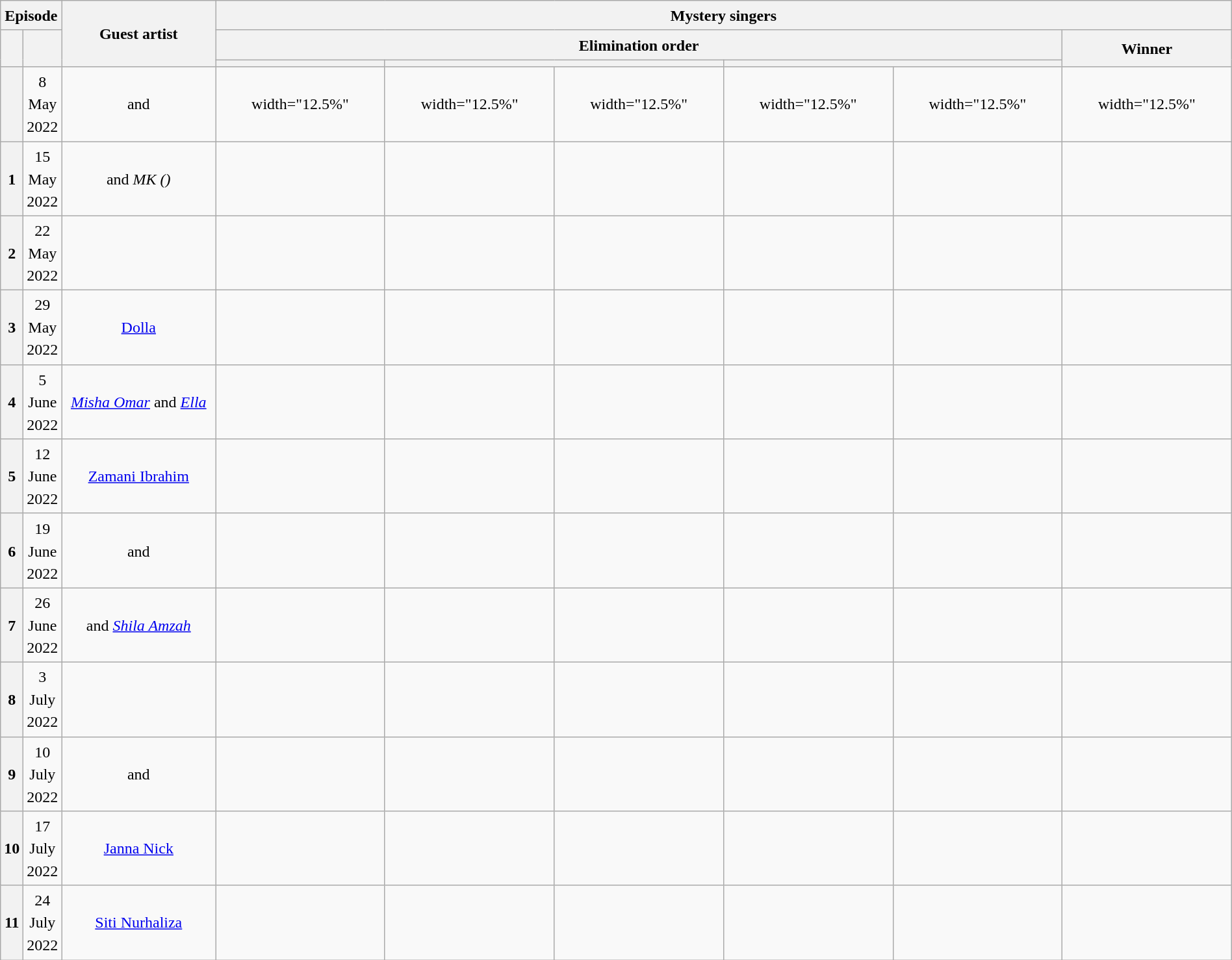<table class="wikitable plainrowheaders mw-collapsible" style="text-align:center; line-height:23px; width:100%;">
<tr>
<th colspan="2" width="1%">Episode</th>
<th rowspan="3" width="12.5%">Guest artist</th>
<th colspan="6">Mystery singers<br></th>
</tr>
<tr>
<th rowspan="2"></th>
<th rowspan="2"></th>
<th colspan="5">Elimination order</th>
<th rowspan="2">Winner</th>
</tr>
<tr>
<th></th>
<th colspan="2"></th>
<th colspan="2"></th>
</tr>
<tr>
<th></th>
<td>8 May 2022</td>
<td> and <em></em><br></td>
<td>width="12.5%" </td>
<td>width="12.5%" </td>
<td>width="12.5%" </td>
<td>width="12.5%" </td>
<td>width="12.5%" </td>
<td>width="12.5%" </td>
</tr>
<tr>
<th>1</th>
<td>15 May 2022</td>
<td><em></em> and <em>MK ()</em></td>
<td></td>
<td></td>
<td></td>
<td></td>
<td></td>
<td></td>
</tr>
<tr>
<th>2</th>
<td>22 May 2022</td>
<td><em></em></td>
<td></td>
<td></td>
<td></td>
<td></td>
<td></td>
<td></td>
</tr>
<tr>
<th>3</th>
<td>29 May 2022</td>
<td><a href='#'>Dolla</a></td>
<td></td>
<td></td>
<td></td>
<td></td>
<td></td>
<td></td>
</tr>
<tr>
<th>4</th>
<td>5 June 2022</td>
<td><em><a href='#'>Misha Omar</a></em> and <em><a href='#'>Ella</a></em></td>
<td></td>
<td></td>
<td></td>
<td></td>
<td></td>
<td></td>
</tr>
<tr>
<th>5</th>
<td>12 June 2022</td>
<td><a href='#'>Zamani Ibrahim</a><br></td>
<td></td>
<td></td>
<td></td>
<td></td>
<td></td>
<td></td>
</tr>
<tr>
<th>6</th>
<td>19 June 2022</td>
<td><em></em> and </td>
<td></td>
<td></td>
<td></td>
<td></td>
<td></td>
<td></td>
</tr>
<tr>
<th>7</th>
<td>26 June 2022</td>
<td> and <em><a href='#'>Shila Amzah</a></em></td>
<td></td>
<td></td>
<td></td>
<td></td>
<td></td>
<td></td>
</tr>
<tr>
<th>8</th>
<td>3 July 2022</td>
<td><em></em></td>
<td></td>
<td></td>
<td></td>
<td></td>
<td></td>
<td></td>
</tr>
<tr>
<th>9</th>
<td>10 July 2022</td>
<td><em></em> and </td>
<td></td>
<td></td>
<td></td>
<td></td>
<td></td>
<td></td>
</tr>
<tr>
<th>10</th>
<td>17 July 2022</td>
<td><a href='#'>Janna Nick</a></td>
<td></td>
<td></td>
<td></td>
<td></td>
<td></td>
<td></td>
</tr>
<tr>
<th>11</th>
<td>24 July 2022</td>
<td><a href='#'>Siti Nurhaliza</a></td>
<td></td>
<td></td>
<td></td>
<td></td>
<td></td>
<td></td>
</tr>
</table>
